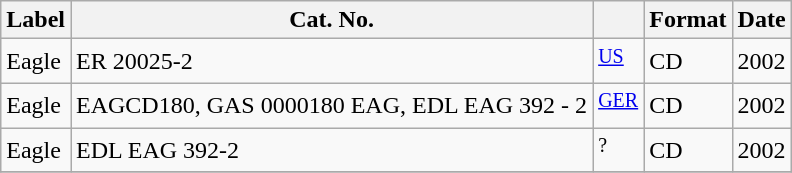<table class="wikitable">
<tr>
<th>Label</th>
<th>Cat. No.</th>
<th></th>
<th>Format</th>
<th>Date</th>
</tr>
<tr>
<td>Eagle</td>
<td>ER 20025-2</td>
<td><sup><a href='#'>US</a></sup></td>
<td>CD</td>
<td>2002</td>
</tr>
<tr>
<td>Eagle</td>
<td>EAGCD180, GAS 0000180 EAG, EDL EAG 392 - 2</td>
<td><sup><a href='#'>GER</a></sup></td>
<td>CD</td>
<td>2002</td>
</tr>
<tr>
<td>Eagle</td>
<td>EDL EAG 392-2</td>
<td><sup>?</sup></td>
<td>CD</td>
<td>2002</td>
</tr>
<tr>
</tr>
</table>
